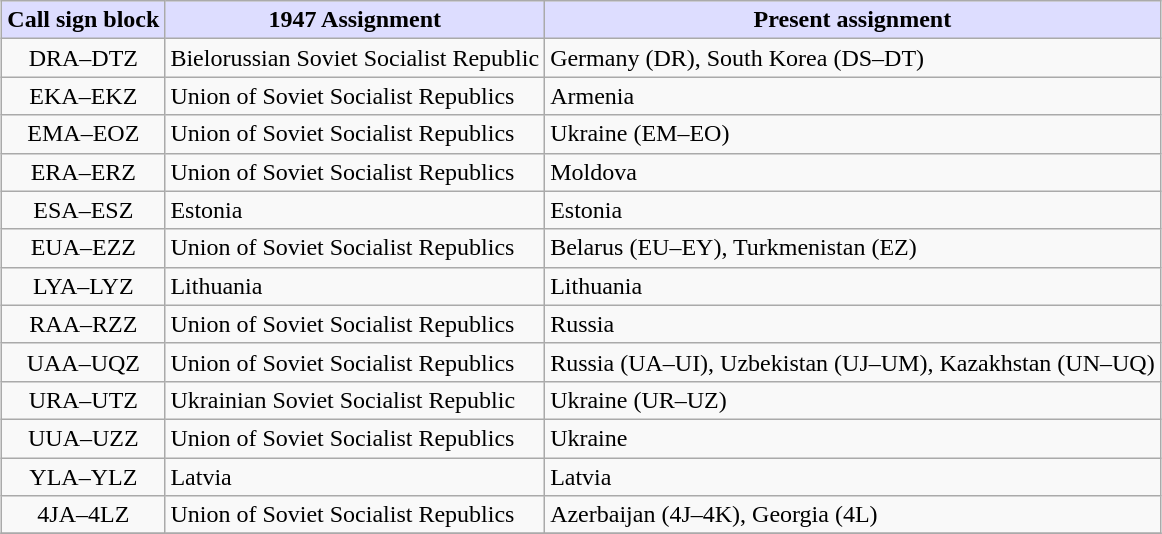<table class=wikitable style="margin: 1em auto 1em auto;">
<tr>
<th style="background: #ddddff;">Call sign block</th>
<th style="background: #ddddff;">1947 Assignment</th>
<th style="background: #ddddff;">Present assignment</th>
</tr>
<tr>
<td align="center">DRA–DTZ</td>
<td>Bielorussian Soviet Socialist Republic</td>
<td>Germany (DR), South Korea (DS–DT)</td>
</tr>
<tr>
<td align="center">EKA–EKZ</td>
<td>Union of Soviet Socialist Republics</td>
<td>Armenia</td>
</tr>
<tr>
<td align="center">EMA–EOZ</td>
<td>Union of Soviet Socialist Republics</td>
<td>Ukraine (EM–EO)</td>
</tr>
<tr>
<td align="center">ERA–ERZ</td>
<td>Union of Soviet Socialist Republics</td>
<td>Moldova</td>
</tr>
<tr>
<td align="center">ESA–ESZ</td>
<td>Estonia</td>
<td>Estonia</td>
</tr>
<tr>
<td align="center">EUA–EZZ</td>
<td>Union of Soviet Socialist Republics</td>
<td>Belarus (EU–EY), Turkmenistan (EZ)</td>
</tr>
<tr>
<td align="center">LYA–LYZ</td>
<td>Lithuania</td>
<td>Lithuania</td>
</tr>
<tr>
<td align="center">RAA–RZZ</td>
<td>Union of Soviet Socialist Republics</td>
<td>Russia</td>
</tr>
<tr>
<td align="center">UAA–UQZ</td>
<td>Union of Soviet Socialist Republics</td>
<td>Russia (UA–UI), Uzbekistan (UJ–UM), Kazakhstan (UN–UQ)</td>
</tr>
<tr>
<td align="center">URA–UTZ</td>
<td>Ukrainian Soviet Socialist Republic</td>
<td>Ukraine (UR–UZ)</td>
</tr>
<tr>
<td align="center">UUA–UZZ</td>
<td>Union of Soviet Socialist Republics</td>
<td>Ukraine</td>
</tr>
<tr>
<td align="center">YLA–YLZ</td>
<td>Latvia</td>
<td>Latvia</td>
</tr>
<tr>
<td align="center">4JA–4LZ</td>
<td>Union of Soviet Socialist Republics</td>
<td>Azerbaijan (4J–4K), Georgia (4L)</td>
</tr>
<tr>
</tr>
</table>
